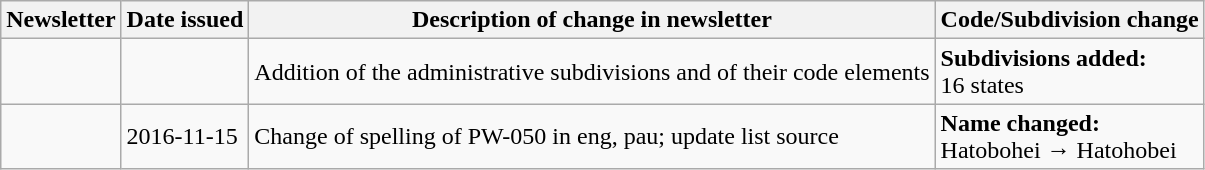<table class="wikitable">
<tr>
<th>Newsletter</th>
<th>Date issued</th>
<th>Description of change in newsletter</th>
<th>Code/Subdivision change</th>
</tr>
<tr>
<td id="I-8"></td>
<td></td>
<td>Addition of the administrative subdivisions and of their code elements</td>
<td style=white-space:nowrap><strong>Subdivisions added:</strong><br> 16 states</td>
</tr>
<tr>
<td></td>
<td>2016-11-15</td>
<td>Change of spelling of PW-050 in eng, pau; update list source</td>
<td><strong>Name changed:</strong><br> Hatobohei → Hatohobei</td>
</tr>
</table>
